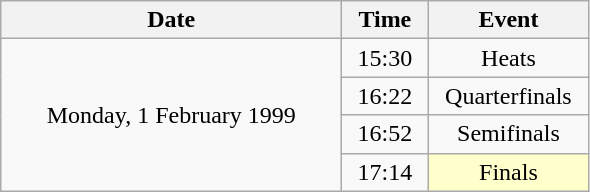<table class = "wikitable" style="text-align:center;">
<tr>
<th width=220>Date</th>
<th width=50>Time</th>
<th width=100>Event</th>
</tr>
<tr>
<td rowspan=4>Monday, 1 February 1999</td>
<td>15:30</td>
<td>Heats</td>
</tr>
<tr>
<td>16:22</td>
<td>Quarterfinals</td>
</tr>
<tr>
<td>16:52</td>
<td>Semifinals</td>
</tr>
<tr>
<td>17:14</td>
<td bgcolor=ffffcc>Finals</td>
</tr>
</table>
